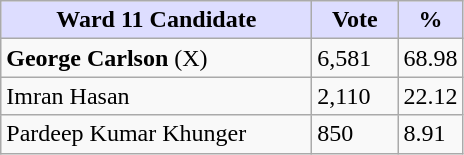<table class="wikitable">
<tr>
<th style="background:#ddf; width:200px;">Ward 11 Candidate</th>
<th style="background:#ddf; width:50px;">Vote</th>
<th style="background:#ddf; width:30px;">%</th>
</tr>
<tr>
<td><strong>George Carlson</strong> (X)</td>
<td>6,581</td>
<td>68.98</td>
</tr>
<tr>
<td>Imran Hasan</td>
<td>2,110</td>
<td>22.12</td>
</tr>
<tr>
<td>Pardeep Kumar Khunger</td>
<td>850</td>
<td>8.91</td>
</tr>
</table>
